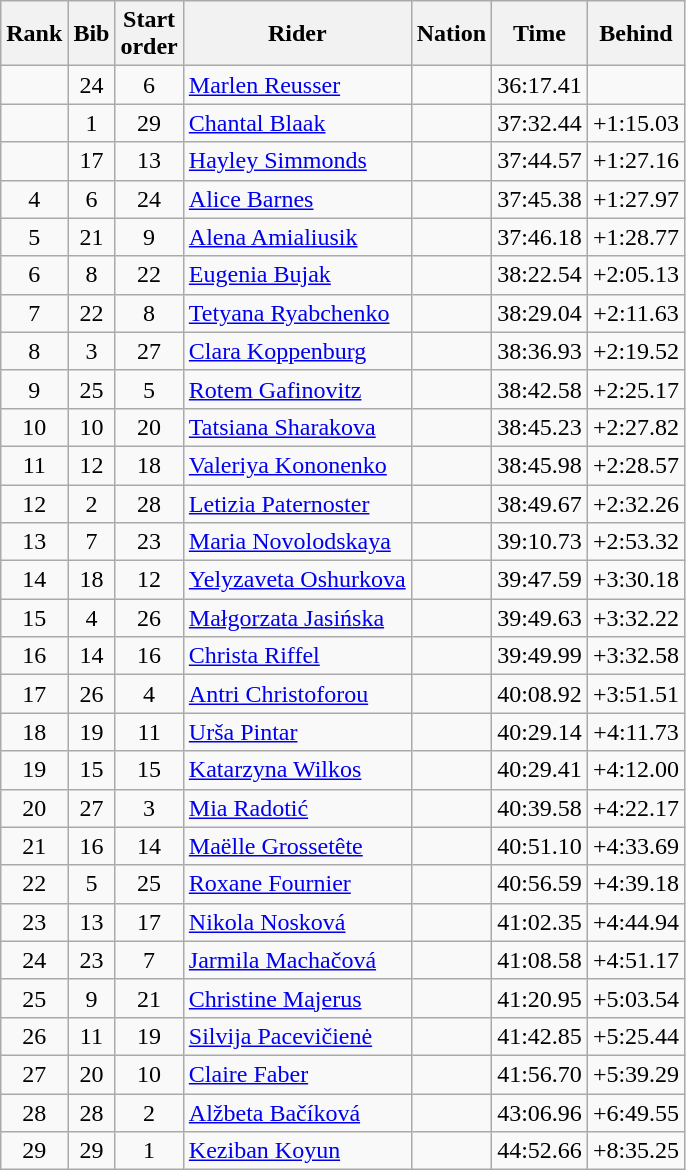<table class="wikitable sortable" style="text-align:center">
<tr>
<th>Rank</th>
<th>Bib</th>
<th>Start<br>order</th>
<th>Rider</th>
<th>Nation</th>
<th>Time</th>
<th>Behind</th>
</tr>
<tr>
<td></td>
<td>24</td>
<td>6</td>
<td align=left><a href='#'>Marlen Reusser</a></td>
<td align=left></td>
<td>36:17.41</td>
<td></td>
</tr>
<tr>
<td></td>
<td>1</td>
<td>29</td>
<td align=left><a href='#'>Chantal Blaak</a></td>
<td align=left></td>
<td>37:32.44</td>
<td>+1:15.03</td>
</tr>
<tr>
<td></td>
<td>17</td>
<td>13</td>
<td align=left><a href='#'>Hayley Simmonds</a></td>
<td align=left></td>
<td>37:44.57</td>
<td>+1:27.16</td>
</tr>
<tr>
<td>4</td>
<td>6</td>
<td>24</td>
<td align=left><a href='#'>Alice Barnes</a></td>
<td align=left></td>
<td>37:45.38</td>
<td>+1:27.97</td>
</tr>
<tr>
<td>5</td>
<td>21</td>
<td>9</td>
<td align=left><a href='#'>Alena Amialiusik</a></td>
<td align=left></td>
<td>37:46.18</td>
<td>+1:28.77</td>
</tr>
<tr>
<td>6</td>
<td>8</td>
<td>22</td>
<td align=left><a href='#'>Eugenia Bujak</a></td>
<td align=left></td>
<td>38:22.54</td>
<td>+2:05.13</td>
</tr>
<tr>
<td>7</td>
<td>22</td>
<td>8</td>
<td align=left><a href='#'>Tetyana Ryabchenko</a></td>
<td align=left></td>
<td>38:29.04</td>
<td>+2:11.63</td>
</tr>
<tr>
<td>8</td>
<td>3</td>
<td>27</td>
<td align=left><a href='#'>Clara Koppenburg</a></td>
<td align=left></td>
<td>38:36.93</td>
<td>+2:19.52</td>
</tr>
<tr>
<td>9</td>
<td>25</td>
<td>5</td>
<td align=left><a href='#'>Rotem Gafinovitz</a></td>
<td align=left></td>
<td>38:42.58</td>
<td>+2:25.17</td>
</tr>
<tr>
<td>10</td>
<td>10</td>
<td>20</td>
<td align=left><a href='#'>Tatsiana Sharakova</a></td>
<td align=left></td>
<td>38:45.23</td>
<td>+2:27.82</td>
</tr>
<tr>
<td>11</td>
<td>12</td>
<td>18</td>
<td align=left><a href='#'>Valeriya Kononenko</a></td>
<td align=left></td>
<td>38:45.98</td>
<td>+2:28.57</td>
</tr>
<tr>
<td>12</td>
<td>2</td>
<td>28</td>
<td align=left><a href='#'>Letizia Paternoster</a></td>
<td align=left></td>
<td>38:49.67</td>
<td>+2:32.26</td>
</tr>
<tr>
<td>13</td>
<td>7</td>
<td>23</td>
<td align=left><a href='#'>Maria Novolodskaya</a></td>
<td align=left></td>
<td>39:10.73</td>
<td>+2:53.32</td>
</tr>
<tr>
<td>14</td>
<td>18</td>
<td>12</td>
<td align=left><a href='#'>Yelyzaveta Oshurkova</a></td>
<td align=left></td>
<td>39:47.59</td>
<td>+3:30.18</td>
</tr>
<tr>
<td>15</td>
<td>4</td>
<td>26</td>
<td align=left><a href='#'>Małgorzata Jasińska</a></td>
<td align=left></td>
<td>39:49.63</td>
<td>+3:32.22</td>
</tr>
<tr>
<td>16</td>
<td>14</td>
<td>16</td>
<td align=left><a href='#'>Christa Riffel</a></td>
<td align=left></td>
<td>39:49.99</td>
<td>+3:32.58</td>
</tr>
<tr>
<td>17</td>
<td>26</td>
<td>4</td>
<td align=left><a href='#'>Antri Christoforou</a></td>
<td align=left></td>
<td>40:08.92</td>
<td>+3:51.51</td>
</tr>
<tr>
<td>18</td>
<td>19</td>
<td>11</td>
<td align=left><a href='#'>Urša Pintar</a></td>
<td align=left></td>
<td>40:29.14</td>
<td>+4:11.73</td>
</tr>
<tr>
<td>19</td>
<td>15</td>
<td>15</td>
<td align=left><a href='#'>Katarzyna Wilkos</a></td>
<td align=left></td>
<td>40:29.41</td>
<td>+4:12.00</td>
</tr>
<tr>
<td>20</td>
<td>27</td>
<td>3</td>
<td align=left><a href='#'>Mia Radotić</a></td>
<td align=left></td>
<td>40:39.58</td>
<td>+4:22.17</td>
</tr>
<tr>
<td>21</td>
<td>16</td>
<td>14</td>
<td align=left><a href='#'>Maëlle Grossetête</a></td>
<td align=left></td>
<td>40:51.10</td>
<td>+4:33.69</td>
</tr>
<tr>
<td>22</td>
<td>5</td>
<td>25</td>
<td align=left><a href='#'>Roxane Fournier</a></td>
<td align=left></td>
<td>40:56.59</td>
<td>+4:39.18</td>
</tr>
<tr>
<td>23</td>
<td>13</td>
<td>17</td>
<td align=left><a href='#'>Nikola Nosková</a></td>
<td align=left></td>
<td>41:02.35</td>
<td>+4:44.94</td>
</tr>
<tr>
<td>24</td>
<td>23</td>
<td>7</td>
<td align=left><a href='#'>Jarmila Machačová</a></td>
<td align=left></td>
<td>41:08.58</td>
<td>+4:51.17</td>
</tr>
<tr>
<td>25</td>
<td>9</td>
<td>21</td>
<td align=left><a href='#'>Christine Majerus</a></td>
<td align=left></td>
<td>41:20.95</td>
<td>+5:03.54</td>
</tr>
<tr>
<td>26</td>
<td>11</td>
<td>19</td>
<td align=left><a href='#'>Silvija Pacevičienė</a></td>
<td align=left></td>
<td>41:42.85</td>
<td>+5:25.44</td>
</tr>
<tr>
<td>27</td>
<td>20</td>
<td>10</td>
<td align=left><a href='#'>Claire Faber</a></td>
<td align=left></td>
<td>41:56.70</td>
<td>+5:39.29</td>
</tr>
<tr>
<td>28</td>
<td>28</td>
<td>2</td>
<td align=left><a href='#'>Alžbeta Bačíková</a></td>
<td align=left></td>
<td>43:06.96</td>
<td>+6:49.55</td>
</tr>
<tr>
<td>29</td>
<td>29</td>
<td>1</td>
<td align=left><a href='#'>Keziban Koyun</a></td>
<td align=left></td>
<td>44:52.66</td>
<td>+8:35.25</td>
</tr>
</table>
